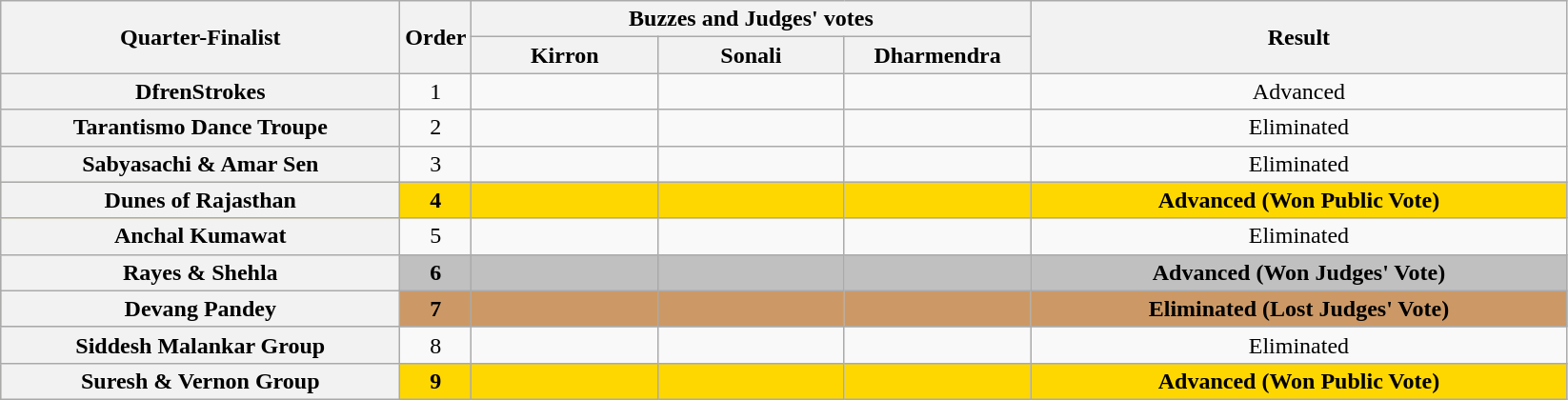<table class="wikitable plainrowheaders sortable" style="text-align:center;">
<tr>
<th rowspan="2" scope="col" class="unsortable" style="width:17em;">Quarter-Finalist</th>
<th rowspan="2" scope="col" style="width:1em;">Order</th>
<th colspan="3" scope="col" class="unsortable" style="width:24em;">Buzzes and Judges' votes</th>
<th rowspan="2" scope="col" style="width:23em;">Result</th>
</tr>
<tr>
<th scope="col" class="unsortable" style="width:6em;">Kirron</th>
<th scope="col" class="unsortable" style="width:6em;">Sonali</th>
<th scope="col" class="unsortable" style="width:6em;">Dharmendra</th>
</tr>
<tr>
<th scope="row">DfrenStrokes</th>
<td>1</td>
<td style="text-align:center;"></td>
<td style="text-align:center;"></td>
<td style="text-align:center;"></td>
<td>Advanced</td>
</tr>
<tr>
<th scope="row">Tarantismo Dance Troupe</th>
<td>2</td>
<td style="text-align:center;"></td>
<td style="text-align:center;"></td>
<td style="text-align:center;"></td>
<td>Eliminated</td>
</tr>
<tr>
<th scope="row">Sabyasachi & Amar Sen</th>
<td>3</td>
<td style="text-align:center;"></td>
<td style="text-align:center;"></td>
<td style="text-align:center;"></td>
<td>Eliminated</td>
</tr>
<tr style="background:gold;">
<th scope="row"><strong>Dunes of Rajasthan</strong></th>
<td><strong>4</strong></td>
<td style="text-align:center;"></td>
<td style="text-align:center;"></td>
<td style="text-align:center;"></td>
<td><strong>Advanced (Won Public Vote)</strong></td>
</tr>
<tr>
<th scope="row">Anchal Kumawat</th>
<td>5</td>
<td style="text-align:center;"></td>
<td style="text-align:center;"></td>
<td style="text-align:center;"></td>
<td>Eliminated</td>
</tr>
<tr style="background:silver;">
<th scope="row"><strong>Rayes & Shehla</strong></th>
<td><strong>6</strong></td>
<td style="text-align:center;"></td>
<td style="text-align:center;"></td>
<td style="text-align:center;"></td>
<td><strong>Advanced (Won Judges' Vote)</strong></td>
</tr>
<tr style="background:#c96;">
<th scope="row"><strong>Devang Pandey</strong></th>
<td><strong>7</strong></td>
<td style="text-align:center;"></td>
<td style="text-align:center;"></td>
<td style="text-align:center;"></td>
<td><strong>Eliminated (Lost Judges' Vote)</strong></td>
</tr>
<tr>
<th scope="row">Siddesh Malankar Group</th>
<td>8</td>
<td></td>
<td></td>
<td></td>
<td>Eliminated</td>
</tr>
<tr style="background:gold;">
<th scope="row"><strong>Suresh & Vernon Group</strong></th>
<td><strong>9</strong></td>
<td></td>
<td></td>
<td></td>
<td><strong>Advanced (Won Public Vote)</strong></td>
</tr>
</table>
